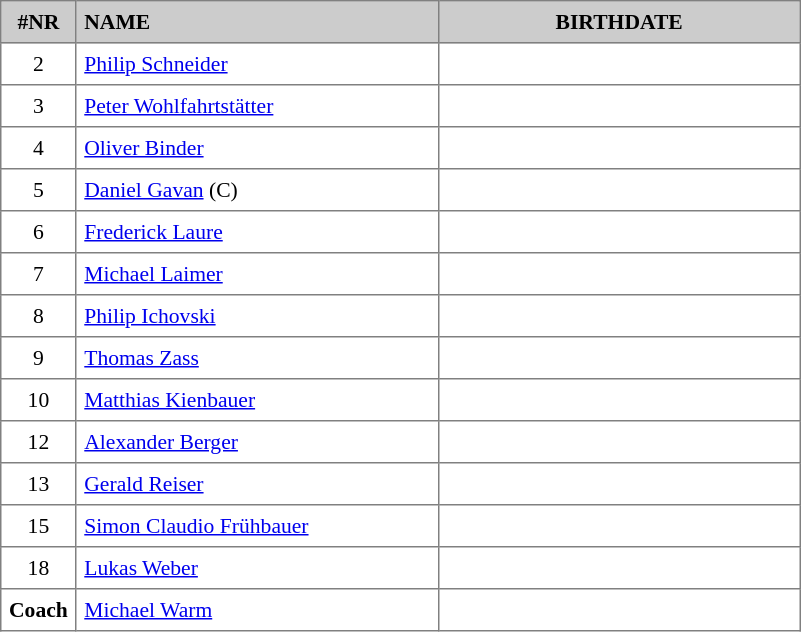<table border="1" cellspacing="2" cellpadding="5" style="border-collapse: collapse; font-size: 90%;">
<tr style="background:#ccc;">
<th>#NR</th>
<th style="text-align:left; width:16em;">NAME</th>
<th style="text-align:center; width:16em;">BIRTHDATE</th>
</tr>
<tr>
<td style="text-align:center;">2</td>
<td><a href='#'>Philip Schneider</a></td>
<td align="center"></td>
</tr>
<tr>
<td style="text-align:center;">3</td>
<td><a href='#'>Peter Wohlfahrtstätter</a></td>
<td align="center"></td>
</tr>
<tr>
<td style="text-align:center;">4</td>
<td><a href='#'>Oliver Binder</a></td>
<td align="center"></td>
</tr>
<tr>
<td style="text-align:center;">5</td>
<td><a href='#'>Daniel Gavan</a> (C)</td>
<td align="center"></td>
</tr>
<tr>
<td style="text-align:center;">6</td>
<td><a href='#'>Frederick Laure</a></td>
<td align="center"></td>
</tr>
<tr>
<td style="text-align:center;">7</td>
<td><a href='#'>Michael Laimer</a></td>
<td align="center"></td>
</tr>
<tr>
<td style="text-align:center;">8</td>
<td><a href='#'>Philip Ichovski</a></td>
<td align="center"></td>
</tr>
<tr>
<td style="text-align:center;">9</td>
<td><a href='#'>Thomas Zass</a></td>
<td align="center"></td>
</tr>
<tr>
<td style="text-align:center;">10</td>
<td><a href='#'>Matthias Kienbauer</a></td>
<td align="center"></td>
</tr>
<tr>
<td style="text-align:center;">12</td>
<td><a href='#'>Alexander Berger</a></td>
<td align="center"></td>
</tr>
<tr>
<td style="text-align:center;">13</td>
<td><a href='#'>Gerald Reiser</a></td>
<td align="center"></td>
</tr>
<tr>
<td style="text-align:center;">15</td>
<td><a href='#'>Simon Claudio Frühbauer</a></td>
<td align="center"></td>
</tr>
<tr>
<td style="text-align:center;">18</td>
<td><a href='#'>Lukas Weber</a></td>
<td align="center"></td>
</tr>
<tr>
<td style="text-align:center;"><strong>Coach</strong></td>
<td><a href='#'>Michael Warm</a></td>
<td align="center"></td>
</tr>
</table>
